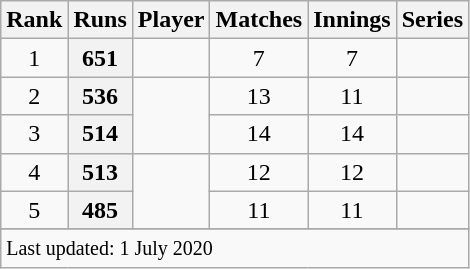<table class="wikitable plainrowheaders sortable">
<tr>
<th scope=col>Rank</th>
<th scope=col>Runs</th>
<th scope=col>Player</th>
<th scope=col>Matches</th>
<th scope=col>Innings</th>
<th scope=col>Series</th>
</tr>
<tr>
<td align=center>1</td>
<th scope=row style=text-align:center;>651</th>
<td></td>
<td align=center>7</td>
<td align=center>7</td>
<td></td>
</tr>
<tr>
<td align=center>2</td>
<th scope=row style=text-align:center;>536</th>
<td rowspan=2></td>
<td align=center>13</td>
<td align=center>11</td>
<td></td>
</tr>
<tr>
<td align=center>3</td>
<th scope=row style=text-align:center;>514</th>
<td align=center>14</td>
<td align=center>14</td>
<td></td>
</tr>
<tr>
<td align=center>4</td>
<th scope=row style=text-align:center;>513</th>
<td rowspan=2></td>
<td align=center>12</td>
<td align=center>12</td>
<td></td>
</tr>
<tr>
<td align=center>5</td>
<th scope=row style=text-align:center;>485</th>
<td align=center>11</td>
<td align=center>11</td>
<td></td>
</tr>
<tr>
</tr>
<tr class=sortbottom>
<td colspan=6><small>Last updated: 1 July 2020</small></td>
</tr>
</table>
